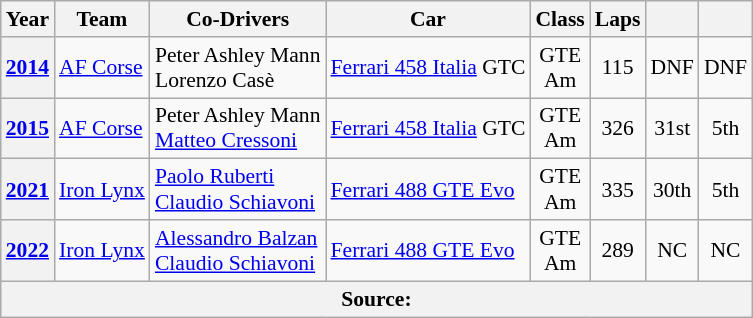<table class="wikitable" style="text-align:center; font-size:90%">
<tr>
<th>Year</th>
<th>Team</th>
<th>Co-Drivers</th>
<th>Car</th>
<th>Class</th>
<th>Laps</th>
<th></th>
<th></th>
</tr>
<tr>
<th><a href='#'>2014</a></th>
<td align="left" nowrap> <a href='#'>AF Corse</a></td>
<td align="left" nowrap> Peter Ashley Mann<br> Lorenzo Casè</td>
<td align="left" nowrap><a href='#'>Ferrari 458 Italia</a> GTC</td>
<td nowrap>GTE<br>Am</td>
<td>115</td>
<td>DNF</td>
<td>DNF</td>
</tr>
<tr>
<th><a href='#'>2015</a></th>
<td align="left" nowrap> <a href='#'>AF Corse</a></td>
<td align="left" nowrap> Peter Ashley Mann<br> <a href='#'>Matteo Cressoni</a></td>
<td align="left" nowrap><a href='#'>Ferrari 458 Italia</a> GTC</td>
<td>GTE<br>Am</td>
<td>326</td>
<td>31st</td>
<td>5th</td>
</tr>
<tr>
<th><a href='#'>2021</a></th>
<td align="left" nowrap> <a href='#'>Iron Lynx</a></td>
<td align="left" nowrap> <a href='#'>Paolo Ruberti</a><br> <a href='#'>Claudio Schiavoni</a></td>
<td align="left" nowrap><a href='#'>Ferrari 488 GTE Evo</a></td>
<td>GTE<br>Am</td>
<td>335</td>
<td>30th</td>
<td>5th</td>
</tr>
<tr>
<th><a href='#'>2022</a></th>
<td align="left" nowrap> <a href='#'>Iron Lynx</a></td>
<td align="left" nowrap> <a href='#'>Alessandro Balzan</a><br> <a href='#'>Claudio Schiavoni</a></td>
<td align="left" nowrap><a href='#'>Ferrari 488 GTE Evo</a></td>
<td>GTE<br>Am</td>
<td>289</td>
<td>NC</td>
<td>NC</td>
</tr>
<tr>
<th colspan="8">Source:</th>
</tr>
</table>
